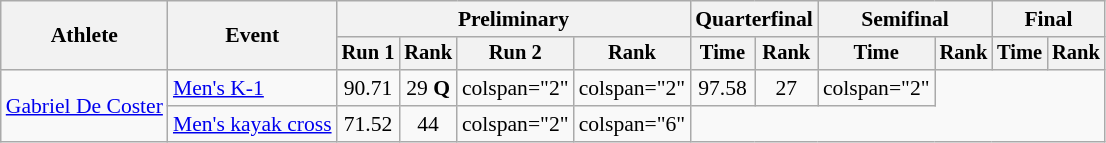<table class="wikitable" style="font-size:90%; text-align:center">
<tr>
<th rowspan="2">Athlete</th>
<th rowspan="2">Event</th>
<th colspan="4">Preliminary</th>
<th colspan="2">Quarterfinal</th>
<th colspan="2">Semifinal</th>
<th colspan="2">Final</th>
</tr>
<tr style="font-size:95%">
<th>Run 1</th>
<th>Rank</th>
<th>Run 2</th>
<th>Rank</th>
<th>Time</th>
<th>Rank</th>
<th>Time</th>
<th>Rank</th>
<th>Time</th>
<th>Rank</th>
</tr>
<tr>
<td align="left" rowspan="2"><a href='#'>Gabriel De Coster</a></td>
<td align="left"><a href='#'>Men's K-1</a></td>
<td>90.71</td>
<td>29 <strong>Q</strong></td>
<td>colspan="2" </td>
<td>colspan="2" </td>
<td>97.58</td>
<td>27</td>
<td>colspan="2" </td>
</tr>
<tr>
<td align="left"><a href='#'>Men's kayak cross</a></td>
<td>71.52</td>
<td>44</td>
<td>colspan="2" </td>
<td>colspan="6" </td>
</tr>
</table>
